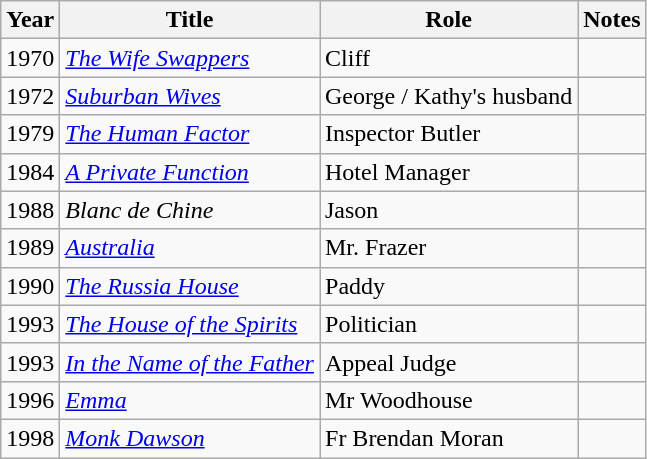<table class="wikitable">
<tr>
<th>Year</th>
<th>Title</th>
<th>Role</th>
<th>Notes</th>
</tr>
<tr>
<td>1970</td>
<td><em><a href='#'>The Wife Swappers</a></em></td>
<td>Cliff</td>
<td></td>
</tr>
<tr>
<td>1972</td>
<td><em><a href='#'>Suburban Wives</a></em></td>
<td>George / Kathy's husband</td>
<td></td>
</tr>
<tr>
<td>1979</td>
<td><em><a href='#'>The Human Factor</a></em></td>
<td>Inspector Butler</td>
<td></td>
</tr>
<tr>
<td>1984</td>
<td><em><a href='#'>A Private Function</a></em></td>
<td>Hotel Manager</td>
<td></td>
</tr>
<tr>
<td>1988</td>
<td><em>Blanc de Chine</em></td>
<td>Jason</td>
<td></td>
</tr>
<tr>
<td>1989</td>
<td><em><a href='#'>Australia</a></em></td>
<td>Mr. Frazer</td>
<td></td>
</tr>
<tr>
<td>1990</td>
<td><em><a href='#'>The Russia House</a></em></td>
<td>Paddy</td>
<td></td>
</tr>
<tr>
<td>1993</td>
<td><em><a href='#'>The House of the Spirits</a></em></td>
<td>Politician</td>
<td></td>
</tr>
<tr>
<td>1993</td>
<td><em><a href='#'>In the Name of the Father</a></em></td>
<td>Appeal Judge</td>
<td></td>
</tr>
<tr>
<td>1996</td>
<td><em><a href='#'>Emma</a></em></td>
<td>Mr Woodhouse</td>
<td></td>
</tr>
<tr>
<td>1998</td>
<td><em><a href='#'>Monk Dawson</a></em></td>
<td>Fr Brendan Moran</td>
<td></td>
</tr>
</table>
